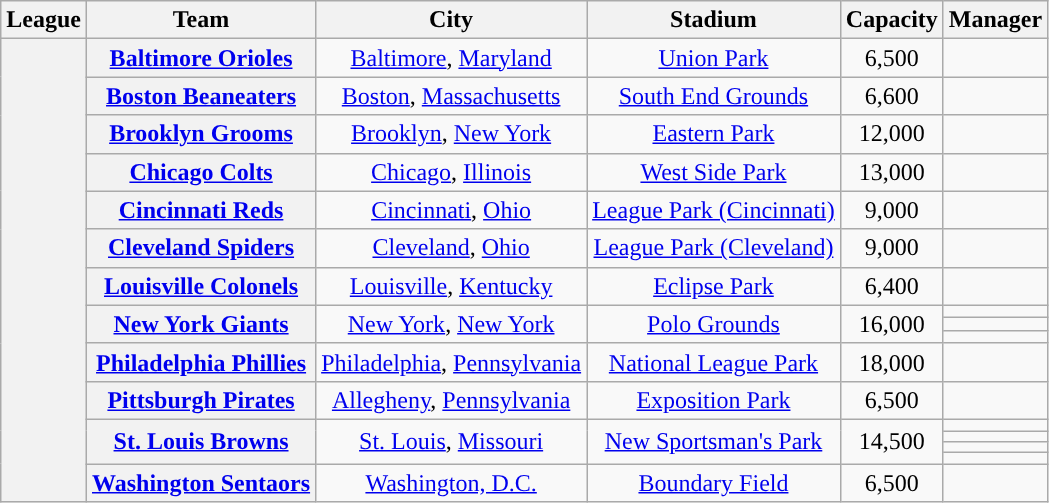<table class="wikitable sortable plainrowheaders" style="text-align:center;">
<tr>
<th scope="col">League</th>
<th scope="col">Team</th>
<th scope="col">City</th>
<th scope="col">Stadium</th>
<th scope="col">Capacity</th>
<th scope="col">Manager</th>
</tr>
<tr>
<th rowspan="17"></th>
<th scope="row"><a href='#'>Baltimore Orioles</a></th>
<td><a href='#'>Baltimore</a>, <a href='#'>Maryland</a></td>
<td><a href='#'>Union Park</a></td>
<td>6,500</td>
<td></td>
</tr>
<tr>
<th scope="row"><a href='#'>Boston Beaneaters</a></th>
<td><a href='#'>Boston</a>, <a href='#'>Massachusetts</a></td>
<td><a href='#'>South End Grounds</a></td>
<td>6,600</td>
<td></td>
</tr>
<tr>
<th scope="row"><a href='#'>Brooklyn Grooms</a></th>
<td><a href='#'>Brooklyn</a>, <a href='#'>New York</a></td>
<td><a href='#'>Eastern Park</a></td>
<td>12,000</td>
<td></td>
</tr>
<tr>
<th scope="row"><a href='#'>Chicago Colts</a></th>
<td><a href='#'>Chicago</a>, <a href='#'>Illinois</a></td>
<td><a href='#'>West Side Park</a></td>
<td>13,000</td>
<td></td>
</tr>
<tr>
<th scope="row"><a href='#'>Cincinnati Reds</a></th>
<td><a href='#'>Cincinnati</a>, <a href='#'>Ohio</a></td>
<td><a href='#'>League Park (Cincinnati)</a></td>
<td>9,000</td>
<td></td>
</tr>
<tr>
<th scope="row"><a href='#'>Cleveland Spiders</a></th>
<td><a href='#'>Cleveland</a>, <a href='#'>Ohio</a></td>
<td><a href='#'>League Park (Cleveland)</a></td>
<td>9,000</td>
<td></td>
</tr>
<tr>
<th scope="row"><a href='#'>Louisville Colonels</a></th>
<td><a href='#'>Louisville</a>, <a href='#'>Kentucky</a></td>
<td><a href='#'>Eclipse Park</a></td>
<td>6,400</td>
<td></td>
</tr>
<tr>
<th rowspan="3" scope="row"><a href='#'>New York Giants</a></th>
<td rowspan="3"><a href='#'>New York</a>, <a href='#'>New York</a></td>
<td rowspan="3"><a href='#'>Polo Grounds</a></td>
<td rowspan="3">16,000</td>
<td></td>
</tr>
<tr>
<td></td>
</tr>
<tr>
<td></td>
</tr>
<tr>
<th scope="row"><a href='#'>Philadelphia Phillies</a></th>
<td><a href='#'>Philadelphia</a>, <a href='#'>Pennsylvania</a></td>
<td><a href='#'>National League Park</a></td>
<td>18,000</td>
<td></td>
</tr>
<tr>
<th scope="row"><a href='#'>Pittsburgh Pirates</a></th>
<td><a href='#'>Allegheny</a>, <a href='#'>Pennsylvania</a></td>
<td><a href='#'>Exposition Park</a></td>
<td>6,500</td>
<td></td>
</tr>
<tr>
<th rowspan="4" scope="row"><a href='#'>St. Louis Browns</a></th>
<td rowspan="4"><a href='#'>St. Louis</a>, <a href='#'>Missouri</a></td>
<td rowspan="4"><a href='#'>New Sportsman's Park</a></td>
<td rowspan="4">14,500</td>
<td></td>
</tr>
<tr>
<td></td>
</tr>
<tr>
<td></td>
</tr>
<tr>
<td></td>
</tr>
<tr>
<th scope="row"><a href='#'>Washington Sentaors</a></th>
<td><a href='#'>Washington, D.C.</a></td>
<td><a href='#'>Boundary Field</a></td>
<td>6,500</td>
<td></td>
</tr>
</table>
